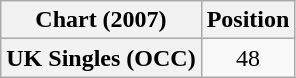<table class="wikitable plainrowheaders" style="text-align:center">
<tr>
<th scope="col">Chart (2007)</th>
<th scope="col">Position</th>
</tr>
<tr>
<th scope="row">UK Singles (OCC)</th>
<td>48</td>
</tr>
</table>
